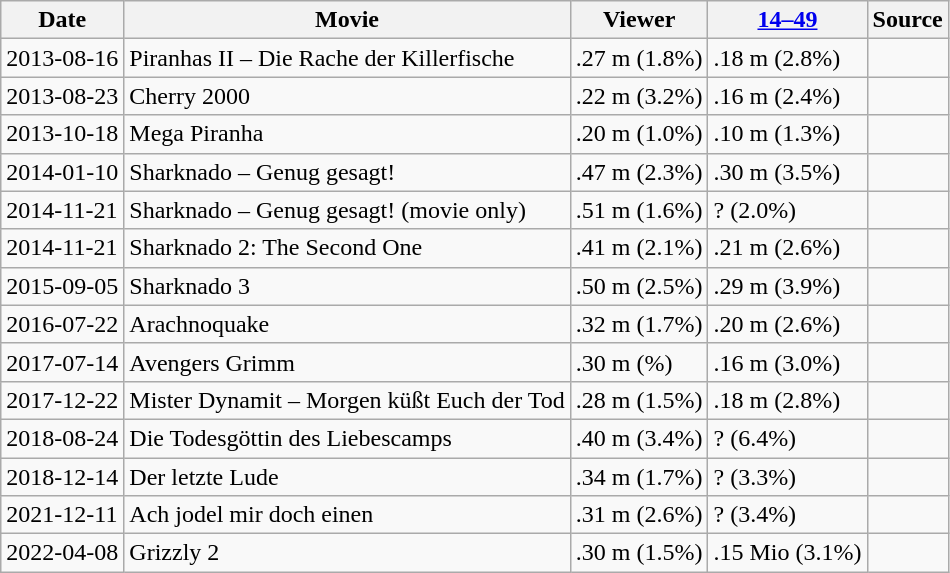<table class="wikitable sortable">
<tr>
<th>Date</th>
<th>Movie</th>
<th>Viewer</th>
<th><a href='#'>14–49</a></th>
<th>Source</th>
</tr>
<tr>
<td>2013-08-16</td>
<td>Piranhas II – Die Rache der Killerfische</td>
<td>.27 m (1.8%)</td>
<td>.18 m (2.8%)</td>
<td></td>
</tr>
<tr>
<td>2013-08-23</td>
<td>Cherry 2000</td>
<td>.22 m (3.2%)</td>
<td>.16 m (2.4%)</td>
<td></td>
</tr>
<tr>
<td>2013-10-18</td>
<td>Mega Piranha</td>
<td>.20 m (1.0%)</td>
<td>.10 m (1.3%)</td>
<td></td>
</tr>
<tr>
<td>2014-01-10</td>
<td>Sharknado – Genug gesagt!</td>
<td>.47 m (2.3%)</td>
<td>.30 m (3.5%)</td>
<td></td>
</tr>
<tr>
<td>2014-11-21</td>
<td>Sharknado – Genug gesagt! (movie only)</td>
<td>.51 m (1.6%)</td>
<td>? (2.0%)</td>
<td></td>
</tr>
<tr>
<td>2014-11-21</td>
<td>Sharknado 2: The Second One</td>
<td>.41 m (2.1%)</td>
<td>.21 m (2.6%)</td>
<td></td>
</tr>
<tr>
<td>2015-09-05</td>
<td>Sharknado 3</td>
<td>.50 m (2.5%)</td>
<td>.29 m (3.9%)</td>
<td></td>
</tr>
<tr>
<td>2016-07-22</td>
<td>Arachnoquake</td>
<td>.32 m (1.7%)</td>
<td>.20 m (2.6%)</td>
<td></td>
</tr>
<tr>
<td>2017-07-14</td>
<td>Avengers Grimm</td>
<td>.30 m (%)</td>
<td>.16 m (3.0%)</td>
<td></td>
</tr>
<tr>
<td>2017-12-22</td>
<td>Mister Dynamit – Morgen küßt Euch der Tod</td>
<td>.28 m (1.5%)</td>
<td>.18 m (2.8%)</td>
<td></td>
</tr>
<tr>
<td>2018-08-24</td>
<td>Die Todesgöttin des Liebescamps</td>
<td>.40 m (3.4%)</td>
<td>? (6.4%)</td>
<td></td>
</tr>
<tr>
<td>2018-12-14</td>
<td>Der letzte Lude</td>
<td>.34 m (1.7%)</td>
<td>? (3.3%)</td>
<td></td>
</tr>
<tr>
<td>2021-12-11</td>
<td>Ach jodel mir doch einen</td>
<td>.31 m (2.6%)</td>
<td>? (3.4%)</td>
<td></td>
</tr>
<tr>
<td>2022-04-08</td>
<td>Grizzly 2</td>
<td>.30 m (1.5%)</td>
<td>.15 Mio (3.1%)</td>
<td></td>
</tr>
</table>
